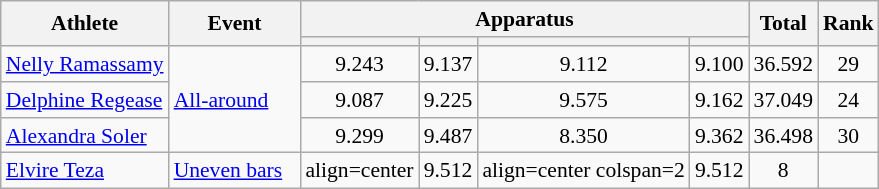<table class="wikitable" style="font-size:90%">
<tr>
<th rowspan=2>Athlete</th>
<th rowspan=2>Event</th>
<th colspan =4>Apparatus</th>
<th rowspan=2>Total</th>
<th rowspan=2>Rank</th>
</tr>
<tr style="font-size:95%">
<th></th>
<th></th>
<th></th>
<th></th>
</tr>
<tr>
<td align=left><a href='#'>Nelly Ramassamy</a></td>
<td align=left rowspan=3><a href='#'>All-around</a>     </td>
<td align=center>9.243</td>
<td align=center>9.137</td>
<td align=center>9.112</td>
<td align=center>9.100</td>
<td align=center>36.592</td>
<td align=center>29</td>
</tr>
<tr>
<td align=left><a href='#'>Delphine Regease</a></td>
<td align=center>9.087</td>
<td align=center>9.225</td>
<td align=center>9.575</td>
<td align=center>9.162</td>
<td align=center>37.049</td>
<td align=center>24</td>
</tr>
<tr>
<td align=left><a href='#'>Alexandra Soler</a></td>
<td align=center>9.299</td>
<td align=center>9.487</td>
<td align=center>8.350</td>
<td align=center>9.362</td>
<td align=center>36.498</td>
<td align=center>30</td>
</tr>
<tr>
<td align=left><a href='#'>Elvire Teza</a></td>
<td align=left><a href='#'>Uneven bars</a></td>
<td>align=center </td>
<td align=center>9.512</td>
<td>align=center colspan=2 </td>
<td align=center>9.512</td>
<td align=center>8</td>
</tr>
</table>
